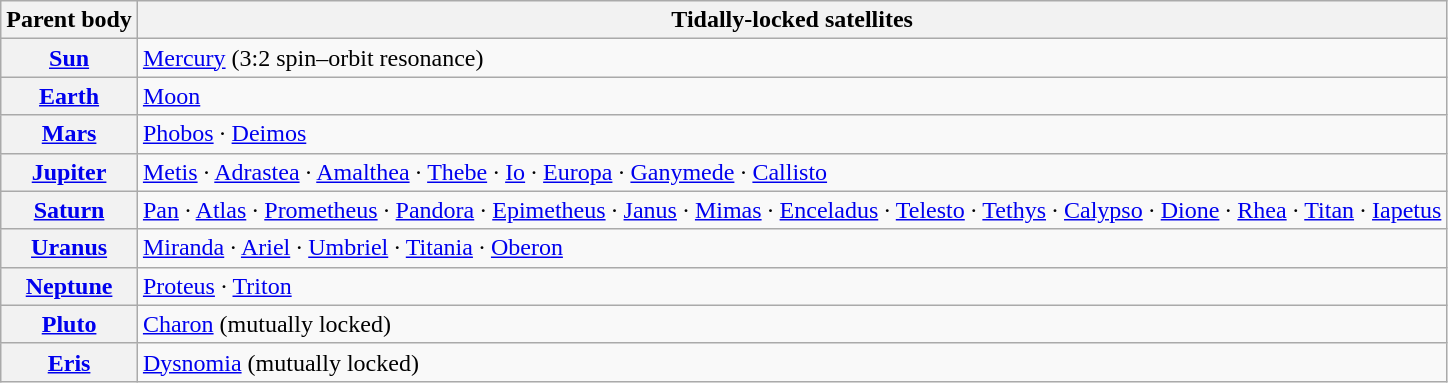<table class="wikitable">
<tr>
<th style="white-space:nowrap;">Parent body</th>
<th>Tidally-locked satellites</th>
</tr>
<tr>
<th><a href='#'>Sun</a></th>
<td><a href='#'>Mercury</a> (3:2 spin–orbit resonance)</td>
</tr>
<tr>
<th><a href='#'>Earth</a></th>
<td><a href='#'>Moon</a></td>
</tr>
<tr>
<th><a href='#'>Mars</a></th>
<td><a href='#'>Phobos</a> · <a href='#'>Deimos</a></td>
</tr>
<tr>
<th><a href='#'>Jupiter</a></th>
<td><a href='#'>Metis</a> · <a href='#'>Adrastea</a> · <a href='#'>Amalthea</a> · <a href='#'>Thebe</a> · <a href='#'>Io</a> · <a href='#'>Europa</a> · <a href='#'>Ganymede</a> · <a href='#'>Callisto</a></td>
</tr>
<tr>
<th><a href='#'>Saturn</a></th>
<td><a href='#'>Pan</a> · <a href='#'>Atlas</a> · <a href='#'>Prometheus</a> · <a href='#'>Pandora</a> · <a href='#'>Epimetheus</a> · <a href='#'>Janus</a> · <a href='#'>Mimas</a> · <a href='#'>Enceladus</a> · <a href='#'>Telesto</a> · <a href='#'>Tethys</a> · <a href='#'>Calypso</a> · <a href='#'>Dione</a> · <a href='#'>Rhea</a> · <a href='#'>Titan</a> · <a href='#'>Iapetus</a></td>
</tr>
<tr>
<th><a href='#'>Uranus</a></th>
<td><a href='#'>Miranda</a> · <a href='#'>Ariel</a> · <a href='#'>Umbriel</a> · <a href='#'>Titania</a> · <a href='#'>Oberon</a></td>
</tr>
<tr>
<th><a href='#'>Neptune</a></th>
<td><a href='#'>Proteus</a> · <a href='#'>Triton</a></td>
</tr>
<tr>
<th><a href='#'>Pluto</a></th>
<td><a href='#'>Charon</a> (mutually locked)</td>
</tr>
<tr>
<th><a href='#'>Eris</a></th>
<td><a href='#'>Dysnomia</a> (mutually locked)</td>
</tr>
</table>
